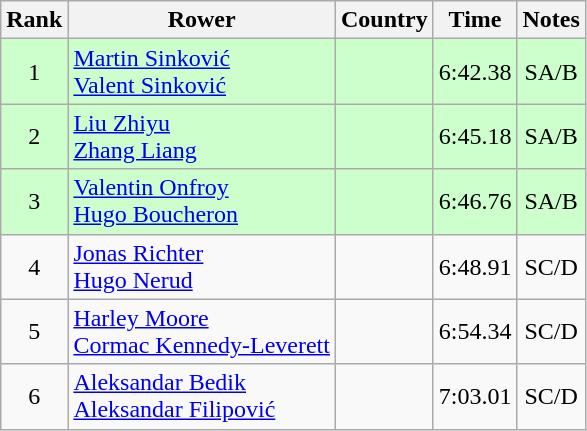<table class="wikitable" style="text-align:center">
<tr>
<th>Rank</th>
<th>Rower</th>
<th>Country</th>
<th>Time</th>
<th>Notes</th>
</tr>
<tr bgcolor=ccffcc>
<td>1</td>
<td align="left"><a href='#'>Martin Sinković</a><br><a href='#'>Valent Sinković</a></td>
<td align="left"></td>
<td>6:42.38</td>
<td>SA/B</td>
</tr>
<tr bgcolor=ccffcc>
<td>2</td>
<td align="left"><a href='#'>Liu Zhiyu</a><br><a href='#'>Zhang Liang</a></td>
<td align="left"></td>
<td>6:45.18</td>
<td>SA/B</td>
</tr>
<tr bgcolor=ccffcc>
<td>3</td>
<td align="left"><a href='#'>Valentin Onfroy</a><br><a href='#'>Hugo Boucheron</a></td>
<td align="left"></td>
<td>6:46.76</td>
<td>SA/B</td>
</tr>
<tr>
<td>4</td>
<td align="left"><a href='#'>Jonas Richter</a><br><a href='#'>Hugo Nerud</a></td>
<td align="left"></td>
<td>6:48.91</td>
<td>SC/D</td>
</tr>
<tr>
<td>5</td>
<td align="left"><a href='#'>Harley Moore</a><br><a href='#'>Cormac Kennedy-Leverett</a></td>
<td align="left"></td>
<td>6:54.34</td>
<td>SC/D</td>
</tr>
<tr>
<td>6</td>
<td align="left"><a href='#'>Aleksandar Bedik</a><br><a href='#'>Aleksandar Filipović</a></td>
<td align="left"></td>
<td>7:03.01</td>
<td>SC/D</td>
</tr>
</table>
